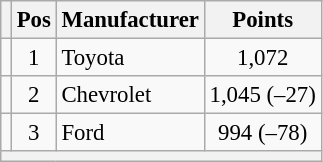<table class="wikitable" style="font-size: 95%;">
<tr>
<th></th>
<th>Pos</th>
<th>Manufacturer</th>
<th>Points</th>
</tr>
<tr>
<td align="left"></td>
<td style="text-align:center;">1</td>
<td>Toyota</td>
<td style="text-align:center;">1,072</td>
</tr>
<tr>
<td align="left"></td>
<td style="text-align:center;">2</td>
<td>Chevrolet</td>
<td style="text-align:center;">1,045 (–27)</td>
</tr>
<tr>
<td align="left"></td>
<td style="text-align:center;">3</td>
<td>Ford</td>
<td style="text-align:center;">994 (–78)</td>
</tr>
<tr class="sortbottom">
<th colspan="9"></th>
</tr>
</table>
